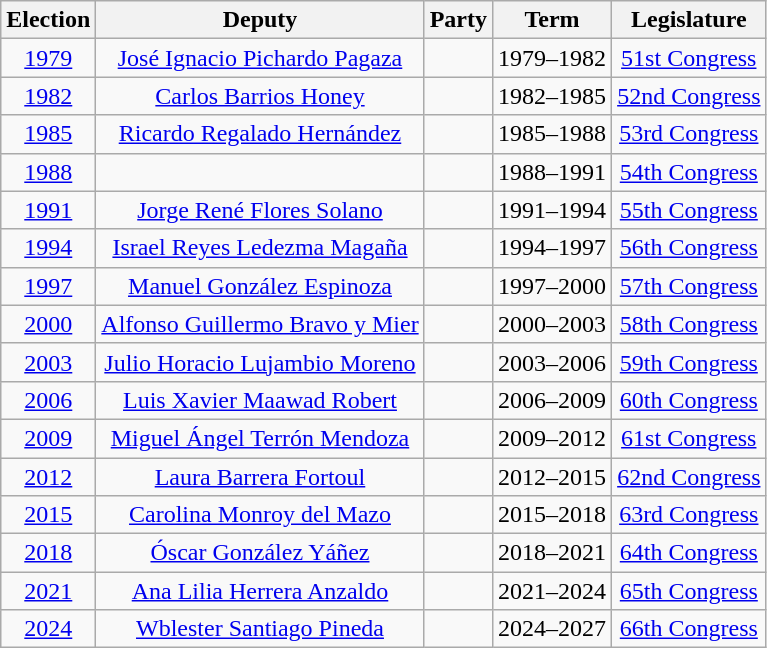<table class="wikitable sortable" style="text-align: center">
<tr>
<th>Election</th>
<th class="unsortable">Deputy</th>
<th class="unsortable">Party</th>
<th class="unsortable">Term</th>
<th class="unsortable">Legislature</th>
</tr>
<tr>
<td><a href='#'>1979</a></td>
<td><a href='#'>José Ignacio Pichardo Pagaza</a></td>
<td></td>
<td>1979–1982</td>
<td><a href='#'>51st Congress</a></td>
</tr>
<tr>
<td><a href='#'>1982</a></td>
<td><a href='#'>Carlos Barrios Honey</a></td>
<td></td>
<td>1982–1985</td>
<td><a href='#'>52nd Congress</a></td>
</tr>
<tr>
<td><a href='#'>1985</a></td>
<td><a href='#'>Ricardo Regalado Hernández</a></td>
<td></td>
<td>1985–1988</td>
<td><a href='#'>53rd Congress</a></td>
</tr>
<tr>
<td><a href='#'>1988</a></td>
<td></td>
<td></td>
<td>1988–1991</td>
<td><a href='#'>54th Congress</a></td>
</tr>
<tr>
<td><a href='#'>1991</a></td>
<td><a href='#'>Jorge René Flores Solano</a></td>
<td></td>
<td>1991–1994</td>
<td><a href='#'>55th Congress</a></td>
</tr>
<tr>
<td><a href='#'>1994</a></td>
<td><a href='#'>Israel Reyes Ledezma Magaña</a></td>
<td></td>
<td>1994–1997</td>
<td><a href='#'>56th Congress</a></td>
</tr>
<tr>
<td><a href='#'>1997</a></td>
<td><a href='#'>Manuel González Espinoza</a></td>
<td></td>
<td>1997–2000</td>
<td><a href='#'>57th Congress</a></td>
</tr>
<tr>
<td><a href='#'>2000</a></td>
<td><a href='#'>Alfonso Guillermo Bravo y Mier</a></td>
<td></td>
<td>2000–2003</td>
<td><a href='#'>58th Congress</a></td>
</tr>
<tr>
<td><a href='#'>2003</a></td>
<td><a href='#'>Julio Horacio Lujambio Moreno</a></td>
<td></td>
<td>2003–2006</td>
<td><a href='#'>59th Congress</a></td>
</tr>
<tr>
<td><a href='#'>2006</a></td>
<td><a href='#'>Luis Xavier Maawad Robert</a></td>
<td></td>
<td>2006–2009</td>
<td><a href='#'>60th Congress</a></td>
</tr>
<tr>
<td><a href='#'>2009</a></td>
<td><a href='#'>Miguel Ángel Terrón Mendoza</a></td>
<td></td>
<td>2009–2012</td>
<td><a href='#'>61st Congress</a></td>
</tr>
<tr>
<td><a href='#'>2012</a></td>
<td><a href='#'>Laura Barrera Fortoul</a></td>
<td></td>
<td>2012–2015</td>
<td><a href='#'>62nd Congress</a></td>
</tr>
<tr>
<td><a href='#'>2015</a></td>
<td><a href='#'>Carolina Monroy del Mazo</a></td>
<td></td>
<td>2015–2018</td>
<td><a href='#'>63rd Congress</a></td>
</tr>
<tr>
<td><a href='#'>2018</a></td>
<td><a href='#'>Óscar González Yáñez</a></td>
<td></td>
<td>2018–2021</td>
<td><a href='#'>64th Congress</a></td>
</tr>
<tr>
<td><a href='#'>2021</a></td>
<td><a href='#'>Ana Lilia Herrera Anzaldo</a></td>
<td></td>
<td>2021–2024</td>
<td><a href='#'>65th Congress</a></td>
</tr>
<tr>
<td><a href='#'>2024</a></td>
<td><a href='#'>Wblester Santiago Pineda</a></td>
<td></td>
<td>2024–2027</td>
<td><a href='#'>66th Congress</a></td>
</tr>
</table>
